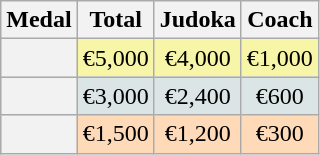<table class=wikitable style="text-align:center;">
<tr>
<th>Medal</th>
<th>Total</th>
<th>Judoka</th>
<th>Coach</th>
</tr>
<tr bgcolor=F7F6A8>
<th></th>
<td>€5,000</td>
<td>€4,000</td>
<td>€1,000</td>
</tr>
<tr bgcolor=DCE5E5>
<th></th>
<td>€3,000</td>
<td>€2,400</td>
<td>€600</td>
</tr>
<tr bgcolor=FFDAB9>
<th></th>
<td>€1,500</td>
<td>€1,200</td>
<td>€300</td>
</tr>
</table>
